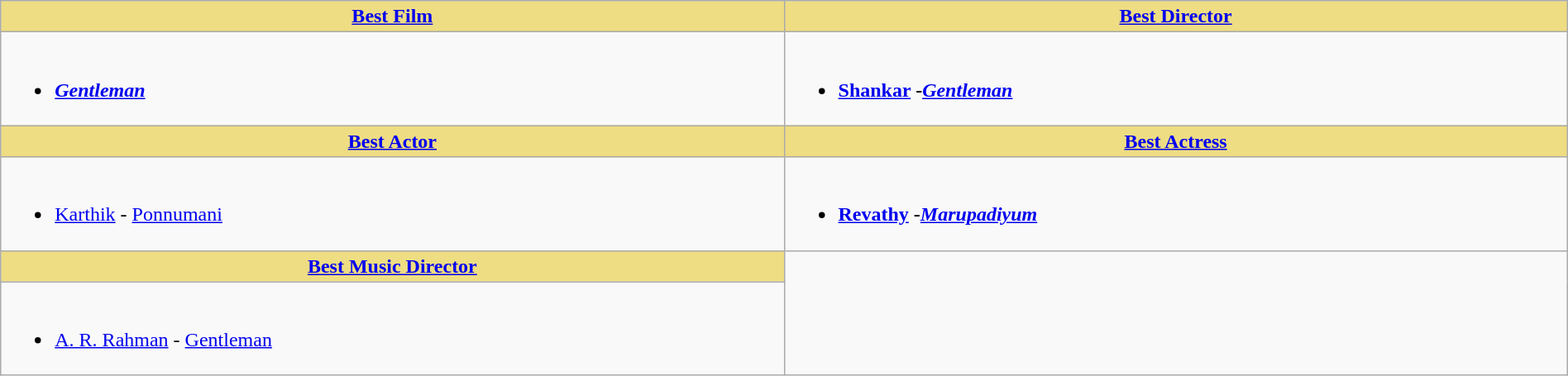<table class="wikitable" width=100% |>
<tr>
<th !  style="background:#eedd82; text-align:center; width:50%;"><a href='#'>Best Film</a></th>
<th !  style="background:#eedd82; text-align:center; width:50%;"><a href='#'>Best Director</a></th>
</tr>
<tr>
<td valign="top"><br><ul><li><strong><em><a href='#'>Gentleman</a></em></strong></li></ul></td>
<td valign="top"><br><ul><li><strong><a href='#'>Shankar</a> -<em><a href='#'>Gentleman</a><strong><em></li></ul></td>
</tr>
<tr>
<th ! style="background:#eedd82; text-align:center;"><a href='#'>Best Actor</a></th>
<th ! style="background:#eedd82; text-align:center;"><a href='#'>Best Actress</a></th>
</tr>
<tr>
<td><br><ul><li></strong><a href='#'>Karthik</a> - </em><a href='#'>Ponnumani</a></em></strong></li></ul></td>
<td><br><ul><li><strong><a href='#'>Revathy</a> -<em><a href='#'>Marupadiyum</a><strong><em></li></ul></td>
</tr>
<tr>
<th ! style="background:#eedd82; text-align:center;"><a href='#'>Best Music Director</a></th>
</tr>
<tr>
<td><br><ul><li></strong><a href='#'>A. R. Rahman</a> - </em><a href='#'>Gentleman</a></em></strong></li></ul></td>
</tr>
</table>
